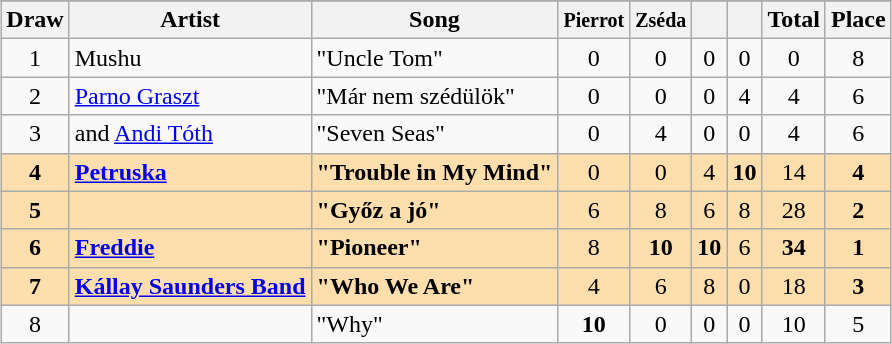<table class="sortable wikitable" style="margin: 1em auto 1em auto; text-align:center">
<tr>
</tr>
<tr>
<th>Draw</th>
<th>Artist</th>
<th>Song</th>
<th><small>Pierrot</small></th>
<th><small>Zséda</small></th>
<th><small></small></th>
<th><small></small></th>
<th>Total</th>
<th>Place</th>
</tr>
<tr>
<td>1</td>
<td align="left">Mushu</td>
<td align="left">"Uncle Tom"</td>
<td>0</td>
<td>0</td>
<td>0</td>
<td>0</td>
<td>0</td>
<td>8</td>
</tr>
<tr>
<td>2</td>
<td align="left"><a href='#'>Parno Graszt</a></td>
<td align="left">"Már nem szédülök"</td>
<td>0</td>
<td>0</td>
<td>0</td>
<td>4</td>
<td>4</td>
<td>6</td>
</tr>
<tr>
<td>3</td>
<td align="left"> and <a href='#'>Andi Tóth</a></td>
<td align="left">"Seven Seas"</td>
<td>0</td>
<td>4</td>
<td>0</td>
<td>0</td>
<td>4</td>
<td>6</td>
</tr>
<tr style="background:navajowhite;">
<td><strong>4</strong></td>
<td align="left"><strong><a href='#'>Petruska</a></strong></td>
<td align="left"><strong>"Trouble in My Mind"</strong></td>
<td>0</td>
<td>0</td>
<td>4</td>
<td><strong>10</strong></td>
<td>14</td>
<td><strong>4</strong></td>
</tr>
<tr style="background:navajowhite;">
<td><strong>5</strong></td>
<td align="left"><strong></strong></td>
<td align="left"><strong>"Győz a jó"</strong></td>
<td>6</td>
<td>8</td>
<td>6</td>
<td>8</td>
<td>28</td>
<td><strong>2</strong></td>
</tr>
<tr style="background:navajowhite;">
<td><strong>6</strong></td>
<td align="left"><strong><a href='#'>Freddie</a></strong></td>
<td align="left"><strong>"Pioneer"</strong></td>
<td>8</td>
<td><strong>10</strong></td>
<td><strong>10</strong></td>
<td>6</td>
<td><strong>34</strong></td>
<td><strong>1</strong></td>
</tr>
<tr style="background:navajowhite;">
<td><strong>7</strong></td>
<td align="left"><strong><a href='#'>Kállay Saunders Band</a></strong></td>
<td align="left"><strong>"Who We Are"</strong></td>
<td>4</td>
<td>6</td>
<td>8</td>
<td>0</td>
<td>18</td>
<td><strong>3</strong></td>
</tr>
<tr>
<td>8</td>
<td align="left"></td>
<td align="left">"Why"</td>
<td><strong>10</strong></td>
<td>0</td>
<td>0</td>
<td>0</td>
<td>10</td>
<td>5</td>
</tr>
</table>
